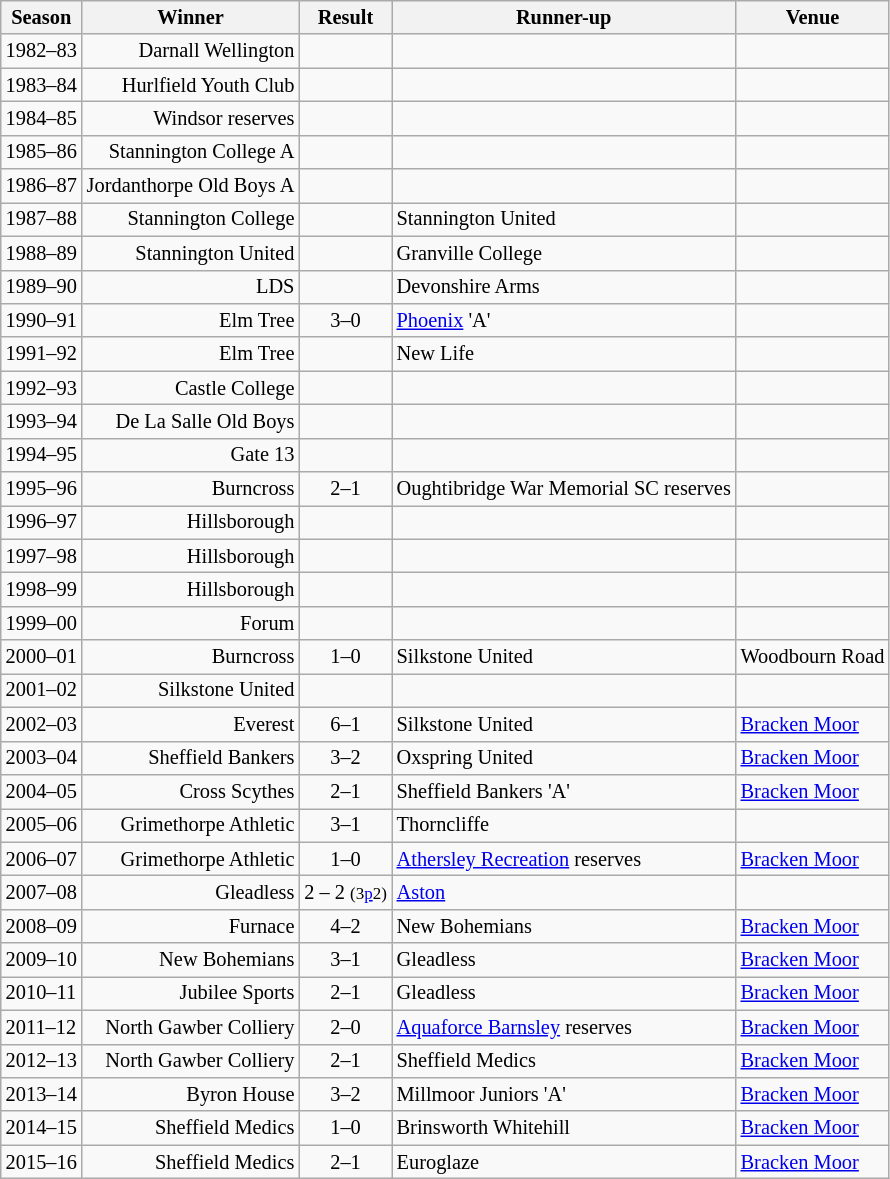<table class="wikitable" style=font-size:85%>
<tr>
<th>Season</th>
<th>Winner</th>
<th>Result</th>
<th>Runner-up</th>
<th>Venue</th>
</tr>
<tr>
<td>1982–83</td>
<td align="right">Darnall Wellington</td>
<td style="text-align:center;"></td>
<td></td>
<td></td>
</tr>
<tr>
<td>1983–84</td>
<td align="right">Hurlfield Youth Club</td>
<td style="text-align:center;"></td>
<td></td>
<td></td>
</tr>
<tr>
<td>1984–85</td>
<td align="right">Windsor reserves</td>
<td style="text-align:center;"></td>
<td></td>
<td></td>
</tr>
<tr>
<td>1985–86</td>
<td align="right">Stannington College A</td>
<td style="text-align:center;"></td>
<td></td>
<td></td>
</tr>
<tr>
<td>1986–87</td>
<td align="right">Jordanthorpe Old Boys A</td>
<td style="text-align:center;"></td>
<td></td>
<td></td>
</tr>
<tr>
<td>1987–88</td>
<td align="right">Stannington College</td>
<td style="text-align:center;"></td>
<td>Stannington United</td>
<td></td>
</tr>
<tr>
<td>1988–89</td>
<td align="right">Stannington United</td>
<td style="text-align:center;"></td>
<td>Granville College</td>
<td></td>
</tr>
<tr>
<td>1989–90</td>
<td align="right">LDS</td>
<td style="text-align:center;"></td>
<td>Devonshire Arms</td>
<td></td>
</tr>
<tr>
<td>1990–91</td>
<td align="right">Elm Tree</td>
<td style="text-align:center;">3–0</td>
<td><a href='#'>Phoenix</a> 'A'</td>
<td></td>
</tr>
<tr>
<td>1991–92</td>
<td align="right">Elm Tree</td>
<td style="text-align:center;"></td>
<td>New Life</td>
<td></td>
</tr>
<tr>
<td>1992–93</td>
<td align="right">Castle College</td>
<td style="text-align:center;"></td>
<td></td>
<td></td>
</tr>
<tr>
<td>1993–94</td>
<td align="right">De La Salle Old Boys</td>
<td style="text-align:center;"></td>
<td></td>
<td></td>
</tr>
<tr>
<td>1994–95</td>
<td align="right">Gate 13</td>
<td style="text-align:center;"></td>
<td></td>
<td></td>
</tr>
<tr>
<td>1995–96</td>
<td align="right">Burncross</td>
<td style="text-align:center;">2–1</td>
<td>Oughtibridge War Memorial SC reserves</td>
<td></td>
</tr>
<tr>
<td>1996–97</td>
<td align="right">Hillsborough</td>
<td style="text-align:center;"></td>
<td></td>
<td></td>
</tr>
<tr>
<td>1997–98</td>
<td align="right">Hillsborough</td>
<td style="text-align:center;"></td>
<td></td>
<td></td>
</tr>
<tr>
<td>1998–99</td>
<td align="right">Hillsborough</td>
<td style="text-align:center;"></td>
<td></td>
<td></td>
</tr>
<tr>
<td>1999–00</td>
<td align="right">Forum</td>
<td style="text-align:center;"></td>
<td></td>
<td></td>
</tr>
<tr>
<td>2000–01</td>
<td align="right">Burncross</td>
<td style="text-align:center;">1–0</td>
<td>Silkstone United</td>
<td>Woodbourn Road</td>
</tr>
<tr>
<td>2001–02</td>
<td align="right">Silkstone United</td>
<td style="text-align:center;"></td>
<td></td>
<td></td>
</tr>
<tr>
<td>2002–03</td>
<td align="right">Everest</td>
<td style="text-align:center;">6–1</td>
<td>Silkstone United</td>
<td><a href='#'>Bracken Moor</a></td>
</tr>
<tr>
<td>2003–04</td>
<td align="right">Sheffield Bankers</td>
<td style="text-align:center;">3–2</td>
<td>Oxspring United</td>
<td><a href='#'>Bracken Moor</a></td>
</tr>
<tr>
<td>2004–05</td>
<td align="right">Cross Scythes</td>
<td style="text-align:center;">2–1</td>
<td>Sheffield Bankers 'A'</td>
<td><a href='#'>Bracken Moor</a></td>
</tr>
<tr>
<td>2005–06</td>
<td align="right">Grimethorpe Athletic</td>
<td style="text-align:center;">3–1</td>
<td>Thorncliffe</td>
<td></td>
</tr>
<tr>
<td>2006–07</td>
<td align="right">Grimethorpe Athletic</td>
<td style="text-align:center;">1–0</td>
<td><a href='#'>Athersley Recreation</a> reserves</td>
<td><a href='#'>Bracken Moor</a></td>
</tr>
<tr>
<td>2007–08</td>
<td align="right">Gleadless</td>
<td style="text-align:center;">2 – 2 <small>(3<a href='#'>p</a>2)</small></td>
<td><a href='#'>Aston</a></td>
<td></td>
</tr>
<tr>
<td>2008–09</td>
<td align="right">Furnace</td>
<td style="text-align:center;">4–2</td>
<td>New Bohemians</td>
<td><a href='#'>Bracken Moor</a></td>
</tr>
<tr>
<td>2009–10</td>
<td align="right">New Bohemians</td>
<td style="text-align:center;">3–1</td>
<td>Gleadless</td>
<td><a href='#'>Bracken Moor</a></td>
</tr>
<tr>
<td>2010–11</td>
<td align="right">Jubilee Sports</td>
<td style="text-align:center;">2–1</td>
<td>Gleadless</td>
<td><a href='#'>Bracken Moor</a></td>
</tr>
<tr>
<td>2011–12</td>
<td align="right">North Gawber Colliery</td>
<td style="text-align:center;">2–0</td>
<td><a href='#'>Aquaforce Barnsley</a> reserves</td>
<td><a href='#'>Bracken Moor</a></td>
</tr>
<tr>
<td>2012–13</td>
<td align="right">North Gawber Colliery</td>
<td style="text-align:center;">2–1</td>
<td>Sheffield Medics</td>
<td><a href='#'>Bracken Moor</a></td>
</tr>
<tr>
<td>2013–14</td>
<td align="right">Byron House</td>
<td style="text-align:center;">3–2</td>
<td>Millmoor Juniors 'A'</td>
<td><a href='#'>Bracken Moor</a></td>
</tr>
<tr>
<td>2014–15</td>
<td align="right">Sheffield Medics</td>
<td style="text-align:center;">1–0</td>
<td>Brinsworth Whitehill</td>
<td><a href='#'>Bracken Moor</a></td>
</tr>
<tr>
<td>2015–16</td>
<td align="right">Sheffield Medics</td>
<td style="text-align:center;">2–1</td>
<td>Euroglaze</td>
<td><a href='#'>Bracken Moor</a></td>
</tr>
</table>
